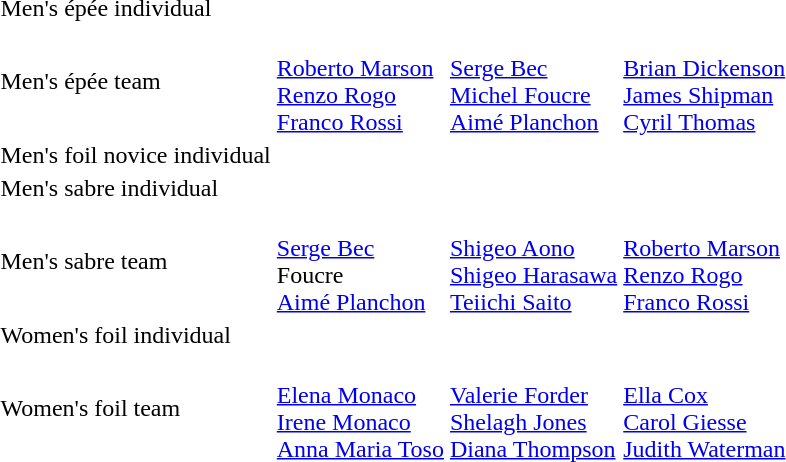<table>
<tr>
<td>Men's épée individual<br></td>
<td></td>
<td></td>
<td></td>
</tr>
<tr>
<td>Men's épée team<br></td>
<td valign=top> <br> <a href='#'>Roberto Marson</a> <br> <a href='#'>Renzo Rogo</a> <br> <a href='#'>Franco Rossi</a></td>
<td valign=top> <br> <a href='#'>Serge Bec</a> <br> <a href='#'>Michel Foucre</a> <br> <a href='#'>Aimé Planchon</a></td>
<td valign=top> <br> <a href='#'>Brian Dickenson</a> <br> <a href='#'>James Shipman</a> <br> <a href='#'>Cyril Thomas</a></td>
</tr>
<tr>
<td>Men's foil novice individual<br></td>
<td></td>
<td></td>
<td></td>
</tr>
<tr>
<td>Men's sabre individual<br></td>
<td></td>
<td></td>
<td></td>
</tr>
<tr>
<td>Men's sabre team<br></td>
<td valign=top> <br> <a href='#'>Serge Bec</a> <br> Foucre <br> <a href='#'>Aimé Planchon</a></td>
<td valign=top> <br> <a href='#'>Shigeo Aono</a> <br> <a href='#'>Shigeo Harasawa</a> <br> <a href='#'>Teiichi Saito</a></td>
<td valign=top> <br> <a href='#'>Roberto Marson</a> <br> <a href='#'>Renzo Rogo</a> <br> <a href='#'>Franco Rossi</a></td>
</tr>
<tr>
<td>Women's foil individual<br></td>
<td></td>
<td></td>
<td></td>
</tr>
<tr>
<td>Women's foil team<br></td>
<td valign=top> <br> <a href='#'>Elena Monaco</a> <br> <a href='#'>Irene Monaco</a> <br> <a href='#'>Anna Maria Toso</a></td>
<td valign=top> <br> <a href='#'>Valerie Forder</a> <br> <a href='#'>Shelagh Jones</a> <br> <a href='#'>Diana Thompson</a></td>
<td valign=top> <br> <a href='#'>Ella Cox</a> <br> <a href='#'>Carol Giesse</a> <br> <a href='#'>Judith Waterman</a></td>
</tr>
</table>
